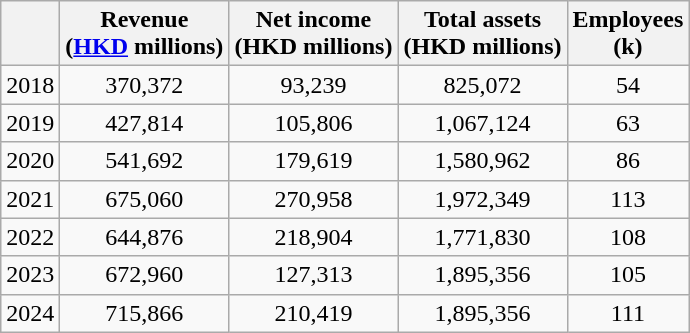<table class="wikitable" style="text-align:center">
<tr>
<th></th>
<th>Revenue<br>(<a href='#'>HKD</a> millions)</th>
<th>Net income<br>(HKD millions)</th>
<th>Total assets<br>(HKD millions)</th>
<th>Employees<br>(k)</th>
</tr>
<tr>
<td>2018</td>
<td>370,372</td>
<td>93,239</td>
<td>825,072</td>
<td>54</td>
</tr>
<tr>
<td>2019</td>
<td>427,814</td>
<td>105,806</td>
<td>1,067,124</td>
<td>63</td>
</tr>
<tr>
<td>2020</td>
<td>541,692</td>
<td>179,619</td>
<td>1,580,962</td>
<td>86</td>
</tr>
<tr>
<td>2021</td>
<td>675,060</td>
<td>270,958</td>
<td>1,972,349</td>
<td>113</td>
</tr>
<tr>
<td>2022</td>
<td>644,876</td>
<td>218,904</td>
<td>1,771,830</td>
<td>108</td>
</tr>
<tr>
<td>2023</td>
<td>672,960</td>
<td>127,313</td>
<td>1,895,356</td>
<td>105</td>
</tr>
<tr>
<td>2024</td>
<td>715,866</td>
<td>210,419</td>
<td>1,895,356</td>
<td>111</td>
</tr>
</table>
